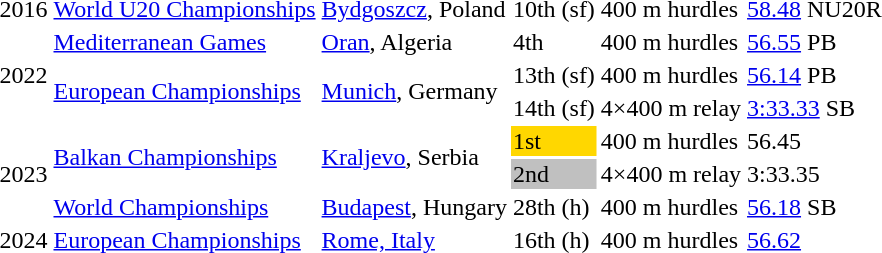<table>
<tr>
<td>2016</td>
<td><a href='#'>World U20 Championships</a></td>
<td><a href='#'>Bydgoszcz</a>, Poland</td>
<td>10th (sf)</td>
<td>400 m hurdles</td>
<td><a href='#'>58.48</a> NU20R</td>
</tr>
<tr>
<td rowspan=3>2022</td>
<td><a href='#'>Mediterranean Games</a></td>
<td><a href='#'>Oran</a>, Algeria</td>
<td>4th</td>
<td>400 m hurdles</td>
<td><a href='#'>56.55</a> PB</td>
</tr>
<tr>
<td rowspan=2><a href='#'>European Championships</a></td>
<td rowspan=2><a href='#'>Munich</a>, Germany</td>
<td>13th (sf)</td>
<td>400 m hurdles</td>
<td><a href='#'>56.14</a> PB</td>
</tr>
<tr>
<td>14th (sf)</td>
<td>4×400 m relay</td>
<td><a href='#'>3:33.33</a> SB</td>
</tr>
<tr>
<td rowspan=3>2023</td>
<td rowspan=2><a href='#'>Balkan Championships</a></td>
<td rowspan=2><a href='#'>Kraljevo</a>, Serbia</td>
<td bgcolor=gold>1st</td>
<td>400 m hurdles</td>
<td>56.45</td>
</tr>
<tr>
<td bgcolor=silver>2nd</td>
<td>4×400 m relay</td>
<td>3:33.35</td>
</tr>
<tr>
<td><a href='#'>World Championships</a></td>
<td><a href='#'>Budapest</a>, Hungary</td>
<td>28th (h)</td>
<td>400 m hurdles</td>
<td><a href='#'>56.18</a> SB</td>
</tr>
<tr>
<td>2024</td>
<td><a href='#'>European Championships</a></td>
<td><a href='#'>Rome, Italy</a></td>
<td>16th (h)</td>
<td>400 m hurdles</td>
<td><a href='#'>56.62</a></td>
</tr>
</table>
